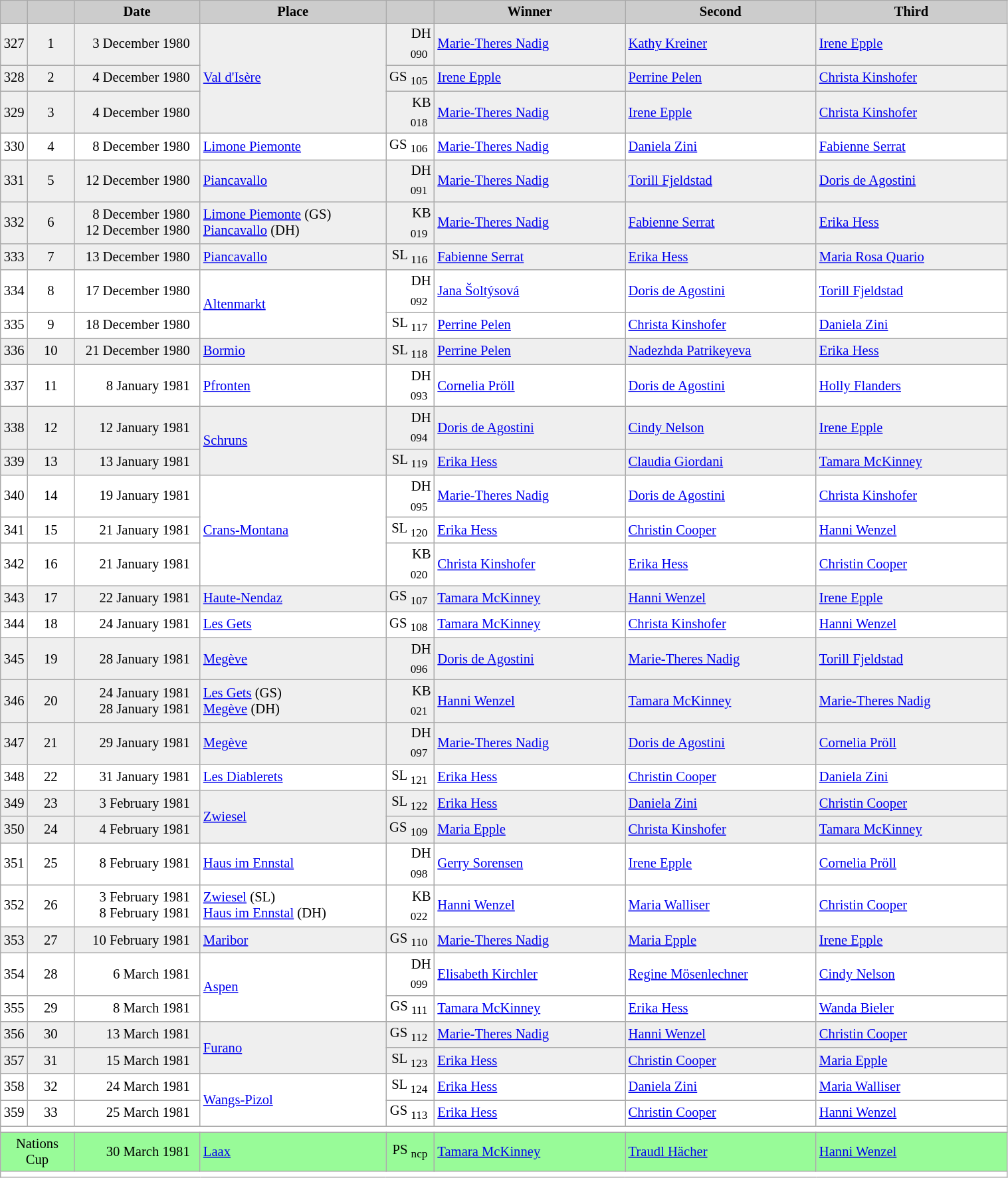<table class="wikitable plainrowheaders" style="background:#fff; font-size:86%; line-height:16px; border:grey solid 1px; border-collapse:collapse;">
<tr style="background:#ccc; text-align:center;">
<td align="center" width="13"></td>
<td align="center" width="40"></td>
<td align="center" width="120"><strong>Date</strong></td>
<td align="center" width="180"><strong>Place</strong></td>
<td align="center" width="42"></td>
<td align="center" width="185"><strong>Winner</strong></td>
<td align="center" width="185"><strong>Second</strong></td>
<td align="center" width="185"><strong>Third</strong></td>
</tr>
<tr bgcolor="#EFEFEF">
<td align=center>327</td>
<td align=center>1</td>
<td align=right>3 December 1980  </td>
<td rowspan=3> <a href='#'>Val d'Isère</a></td>
<td align=right>DH <sub>090</sub> </td>
<td> <a href='#'>Marie-Theres Nadig</a></td>
<td> <a href='#'>Kathy Kreiner</a></td>
<td> <a href='#'>Irene Epple</a></td>
</tr>
<tr bgcolor="#EFEFEF">
<td align=center>328</td>
<td align=center>2</td>
<td align=right>4 December 1980  </td>
<td align=right>GS <sub>105</sub> </td>
<td> <a href='#'>Irene Epple</a></td>
<td> <a href='#'>Perrine Pelen</a></td>
<td> <a href='#'>Christa Kinshofer</a></td>
</tr>
<tr bgcolor="#EFEFEF">
<td align=center>329</td>
<td align=center>3</td>
<td align=right>4 December 1980  </td>
<td align=right>KB <sub>018</sub> </td>
<td> <a href='#'>Marie-Theres Nadig</a></td>
<td> <a href='#'>Irene Epple</a></td>
<td> <a href='#'>Christa Kinshofer</a></td>
</tr>
<tr>
<td align=center>330</td>
<td align=center>4</td>
<td align=right>8 December 1980  </td>
<td> <a href='#'>Limone Piemonte</a></td>
<td align=right>GS <sub>106</sub> </td>
<td> <a href='#'>Marie-Theres Nadig</a></td>
<td> <a href='#'>Daniela Zini</a></td>
<td> <a href='#'>Fabienne Serrat</a></td>
</tr>
<tr bgcolor="#EFEFEF" align="left">
<td align=center>331</td>
<td align="center">5</td>
<td align=right>12 December 1980  </td>
<td> <a href='#'>Piancavallo</a></td>
<td align=right>DH <sub>091</sub> </td>
<td> <a href='#'>Marie-Theres Nadig</a></td>
<td> <a href='#'>Torill Fjeldstad</a></td>
<td> <a href='#'>Doris de Agostini</a></td>
</tr>
<tr bgcolor="#EFEFEF">
<td align=center>332</td>
<td align=center>6</td>
<td align=right>8 December 1980  <br>12 December 1980  </td>
<td> <a href='#'>Limone Piemonte</a> (GS)<br> <a href='#'>Piancavallo</a> (DH)</td>
<td align=right>KB <sub>019</sub> </td>
<td> <a href='#'>Marie-Theres Nadig</a></td>
<td> <a href='#'>Fabienne Serrat</a></td>
<td> <a href='#'>Erika Hess</a></td>
</tr>
<tr bgcolor="#EFEFEF">
<td align=center>333</td>
<td align=center>7</td>
<td align=right>13 December 1980  </td>
<td> <a href='#'>Piancavallo</a></td>
<td align=right>SL <sub>116</sub> </td>
<td> <a href='#'>Fabienne Serrat</a></td>
<td> <a href='#'>Erika Hess</a></td>
<td> <a href='#'>Maria Rosa Quario</a></td>
</tr>
<tr align="left">
<td align=center>334</td>
<td align="center">8</td>
<td align=right>17 December 1980  </td>
<td rowspan=2> <a href='#'>Altenmarkt</a></td>
<td align=right>DH <sub>092</sub> </td>
<td> <a href='#'>Jana Šoltýsová</a></td>
<td> <a href='#'>Doris de Agostini</a></td>
<td> <a href='#'>Torill Fjeldstad</a></td>
</tr>
<tr align="left">
<td align=center>335</td>
<td align=center>9</td>
<td align=right>18 December 1980  </td>
<td align=right>SL <sub>117</sub> </td>
<td> <a href='#'>Perrine Pelen</a></td>
<td> <a href='#'>Christa Kinshofer</a></td>
<td> <a href='#'>Daniela Zini</a></td>
</tr>
<tr bgcolor="#EFEFEF">
<td align=center>336</td>
<td align=center>10</td>
<td align=right>21 December 1980  </td>
<td> <a href='#'>Bormio</a></td>
<td align=right>SL <sub>118</sub> </td>
<td> <a href='#'>Perrine Pelen</a></td>
<td> <a href='#'>Nadezhda Patrikeyeva</a></td>
<td> <a href='#'>Erika Hess</a></td>
</tr>
<tr align="left">
<td align=center>337</td>
<td align="center">11</td>
<td align=right>8 January 1981  </td>
<td> <a href='#'>Pfronten</a></td>
<td align=right>DH <sub>093</sub> </td>
<td> <a href='#'>Cornelia Pröll</a></td>
<td> <a href='#'>Doris de Agostini</a></td>
<td> <a href='#'>Holly Flanders</a></td>
</tr>
<tr bgcolor="#EFEFEF">
<td align=center>338</td>
<td align=center>12</td>
<td align=right>12 January 1981  </td>
<td rowspan=2> <a href='#'>Schruns</a></td>
<td align=right>DH <sub>094</sub> </td>
<td> <a href='#'>Doris de Agostini</a></td>
<td> <a href='#'>Cindy Nelson</a></td>
<td> <a href='#'>Irene Epple</a></td>
</tr>
<tr bgcolor="#EFEFEF">
<td align=center>339</td>
<td align=center>13</td>
<td align=right>13 January 1981  </td>
<td align=right>SL <sub>119</sub> </td>
<td> <a href='#'>Erika Hess</a></td>
<td> <a href='#'>Claudia Giordani</a></td>
<td> <a href='#'>Tamara McKinney</a></td>
</tr>
<tr align="left">
<td align=center>340</td>
<td align="center">14</td>
<td align=right>19 January 1981  </td>
<td rowspan=3> <a href='#'>Crans-Montana</a></td>
<td align=right>DH <sub>095</sub> </td>
<td> <a href='#'>Marie-Theres Nadig</a></td>
<td> <a href='#'>Doris de Agostini</a></td>
<td> <a href='#'>Christa Kinshofer</a></td>
</tr>
<tr>
<td align=center>341</td>
<td align=center>15</td>
<td align=right>21 January 1981  </td>
<td align=right>SL <sub>120</sub> </td>
<td> <a href='#'>Erika Hess</a></td>
<td> <a href='#'>Christin Cooper</a></td>
<td> <a href='#'>Hanni Wenzel</a></td>
</tr>
<tr>
<td align=center>342</td>
<td align=center>16</td>
<td align=right>21 January 1981  </td>
<td align=right>KB <sub>020</sub> </td>
<td> <a href='#'>Christa Kinshofer</a></td>
<td> <a href='#'>Erika Hess</a></td>
<td> <a href='#'>Christin Cooper</a></td>
</tr>
<tr bgcolor="#EFEFEF">
<td align=center>343</td>
<td align=center>17</td>
<td align=right>22 January 1981  </td>
<td> <a href='#'>Haute-Nendaz</a></td>
<td align=right>GS <sub>107</sub> </td>
<td> <a href='#'>Tamara McKinney</a></td>
<td> <a href='#'>Hanni Wenzel</a></td>
<td> <a href='#'>Irene Epple</a></td>
</tr>
<tr>
<td align=center>344</td>
<td align=center>18</td>
<td align=right>24 January 1981  </td>
<td> <a href='#'>Les Gets</a></td>
<td align=right>GS <sub>108</sub> </td>
<td> <a href='#'>Tamara McKinney</a></td>
<td> <a href='#'>Christa Kinshofer</a></td>
<td> <a href='#'>Hanni Wenzel</a></td>
</tr>
<tr bgcolor="#EFEFEF" align="left">
<td align=center>345</td>
<td align="center">19</td>
<td align=right>28 January 1981  </td>
<td> <a href='#'>Megève</a></td>
<td align=right>DH <sub>096</sub> </td>
<td> <a href='#'>Doris de Agostini</a></td>
<td> <a href='#'>Marie-Theres Nadig</a></td>
<td> <a href='#'>Torill Fjeldstad</a></td>
</tr>
<tr bgcolor="#EFEFEF">
<td align=center>346</td>
<td align=center>20</td>
<td align=right>24 January 1981  <br>28 January 1981  </td>
<td> <a href='#'>Les Gets</a> (GS)<br> <a href='#'>Megève</a> (DH)</td>
<td align=right>KB <sub>021</sub> </td>
<td> <a href='#'>Hanni Wenzel</a></td>
<td> <a href='#'>Tamara McKinney</a></td>
<td> <a href='#'>Marie-Theres Nadig</a></td>
</tr>
<tr bgcolor="#EFEFEF">
<td align=center>347</td>
<td align="center">21</td>
<td align=right>29 January 1981  </td>
<td> <a href='#'>Megève</a></td>
<td align=right>DH <sub>097</sub> </td>
<td> <a href='#'>Marie-Theres Nadig</a></td>
<td> <a href='#'>Doris de Agostini</a></td>
<td> <a href='#'>Cornelia Pröll</a></td>
</tr>
<tr>
<td align=center>348</td>
<td align=center>22</td>
<td align=right>31 January 1981  </td>
<td> <a href='#'>Les Diablerets</a></td>
<td align=right>SL <sub>121</sub> </td>
<td> <a href='#'>Erika Hess</a></td>
<td> <a href='#'>Christin Cooper</a></td>
<td> <a href='#'>Daniela Zini</a></td>
</tr>
<tr bgcolor="#EFEFEF">
<td align=center>349</td>
<td align=center>23</td>
<td align=right>3 February 1981  </td>
<td rowspan=2> <a href='#'>Zwiesel</a></td>
<td align=right>SL <sub>122</sub> </td>
<td> <a href='#'>Erika Hess</a></td>
<td> <a href='#'>Daniela Zini</a></td>
<td> <a href='#'>Christin Cooper</a></td>
</tr>
<tr bgcolor="#EFEFEF">
<td align=center>350</td>
<td align=center>24</td>
<td align=right>4 February 1981  </td>
<td align=right>GS <sub>109</sub> </td>
<td> <a href='#'>Maria Epple</a></td>
<td> <a href='#'>Christa Kinshofer</a></td>
<td> <a href='#'>Tamara McKinney</a></td>
</tr>
<tr>
<td align=center>351</td>
<td align=center>25</td>
<td align=right>8 February 1981  </td>
<td> <a href='#'>Haus im Ennstal</a></td>
<td align=right>DH <sub>098</sub> </td>
<td> <a href='#'>Gerry Sorensen</a></td>
<td> <a href='#'>Irene Epple</a></td>
<td> <a href='#'>Cornelia Pröll</a></td>
</tr>
<tr>
<td align=center>352</td>
<td align=center>26</td>
<td align=right>3 February 1981  <br>8 February 1981  </td>
<td> <a href='#'>Zwiesel</a> (SL)<br> <a href='#'>Haus im Ennstal</a> (DH)</td>
<td align=right>KB <sub>022</sub> </td>
<td> <a href='#'>Hanni Wenzel</a></td>
<td> <a href='#'>Maria Walliser</a></td>
<td> <a href='#'>Christin Cooper</a></td>
</tr>
<tr bgcolor="#EFEFEF">
<td align=center>353</td>
<td align=center>27</td>
<td align=right>10 February 1981  </td>
<td> <a href='#'>Maribor</a></td>
<td align=right>GS <sub>110</sub> </td>
<td> <a href='#'>Marie-Theres Nadig</a></td>
<td> <a href='#'>Maria Epple</a></td>
<td> <a href='#'>Irene Epple</a></td>
</tr>
<tr>
<td align=center>354</td>
<td align=center>28</td>
<td align=right>6 March 1981  </td>
<td rowspan=2> <a href='#'>Aspen</a></td>
<td align=right>DH <sub>099</sub> </td>
<td> <a href='#'>Elisabeth Kirchler</a></td>
<td> <a href='#'>Regine Mösenlechner</a></td>
<td> <a href='#'>Cindy Nelson</a></td>
</tr>
<tr>
<td align=center>355</td>
<td align=center>29</td>
<td align=right>8 March 1981  </td>
<td align=right>GS <sub>111</sub> </td>
<td> <a href='#'>Tamara McKinney</a></td>
<td> <a href='#'>Erika Hess</a></td>
<td> <a href='#'>Wanda Bieler</a></td>
</tr>
<tr bgcolor="#EFEFEF">
<td align=center>356</td>
<td align=center>30</td>
<td align=right>13 March 1981  </td>
<td rowspan=2> <a href='#'>Furano</a></td>
<td align=right>GS <sub>112</sub> </td>
<td> <a href='#'>Marie-Theres Nadig</a></td>
<td> <a href='#'>Hanni Wenzel</a></td>
<td> <a href='#'>Christin Cooper</a></td>
</tr>
<tr bgcolor="#EFEFEF">
<td align=center>357</td>
<td align=center>31</td>
<td align=right>15 March 1981  </td>
<td align=right>SL <sub>123</sub> </td>
<td> <a href='#'>Erika Hess</a></td>
<td> <a href='#'>Christin Cooper</a></td>
<td> <a href='#'>Maria Epple</a></td>
</tr>
<tr>
<td align=center>358</td>
<td align=center>32</td>
<td align=right>24 March 1981  </td>
<td rowspan=2> <a href='#'>Wangs-Pizol</a></td>
<td align=right>SL <sub>124</sub> </td>
<td> <a href='#'>Erika Hess</a></td>
<td> <a href='#'>Daniela Zini</a></td>
<td> <a href='#'>Maria Walliser</a></td>
</tr>
<tr>
<td align=center>359</td>
<td align=center>33</td>
<td align=right>25 March 1981  </td>
<td align=right>GS <sub>113</sub> </td>
<td> <a href='#'>Erika Hess</a></td>
<td> <a href='#'>Christin Cooper</a></td>
<td> <a href='#'>Hanni Wenzel</a></td>
</tr>
<tr>
<td colspan=8></td>
</tr>
<tr bgcolor=#98FB98>
<td colspan=2 align=center>Nations Cup</td>
<td align=right>30 March 1981  </td>
<td> <a href='#'>Laax</a></td>
<td align=right>PS <sub>ncp</sub> </td>
<td> <a href='#'>Tamara McKinney</a></td>
<td> <a href='#'>Traudl Hächer</a></td>
<td> <a href='#'>Hanni Wenzel</a></td>
</tr>
<tr>
<td colspan=8></td>
</tr>
</table>
